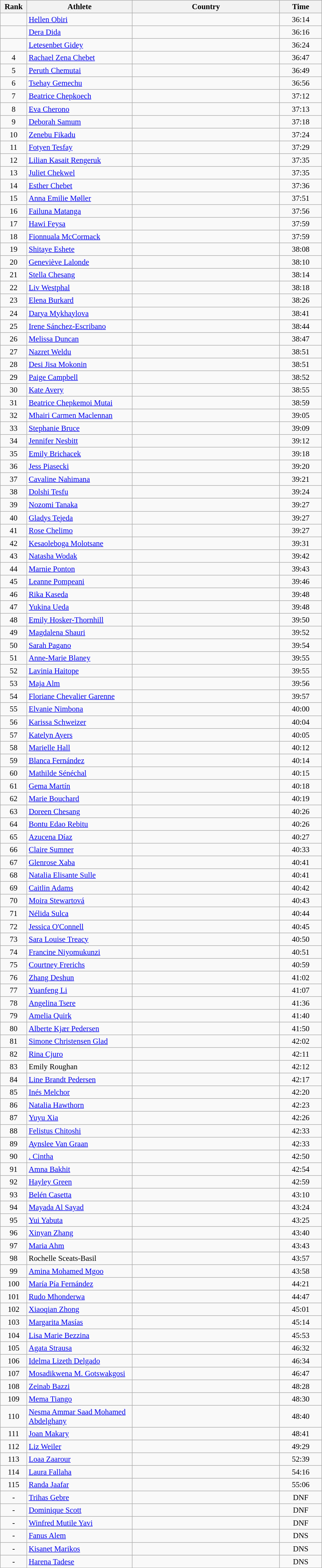<table class="wikitable sortable" style=" text-align:center; font-size:95%;" width="50%">
<tr>
<th width=5%>Rank</th>
<th width=25%>Athlete</th>
<th width=35%>Country</th>
<th width=10%>Time</th>
</tr>
<tr>
<td align=center></td>
<td align=left><a href='#'>Hellen Obiri</a></td>
<td align=left></td>
<td>36:14</td>
</tr>
<tr>
<td align=center></td>
<td align=left><a href='#'>Dera Dida</a></td>
<td align=left></td>
<td>36:16</td>
</tr>
<tr>
<td align=center></td>
<td align=left><a href='#'>Letesenbet Gidey</a></td>
<td align=left></td>
<td>36:24</td>
</tr>
<tr>
<td align=center>4</td>
<td align=left><a href='#'>Rachael Zena Chebet</a></td>
<td align=left></td>
<td>36:47</td>
</tr>
<tr>
<td align=center>5</td>
<td align=left><a href='#'>Peruth Chemutai</a></td>
<td align=left></td>
<td>36:49</td>
</tr>
<tr>
<td align=center>6</td>
<td align=left><a href='#'>Tsehay Gemechu</a></td>
<td align=left></td>
<td>36:56</td>
</tr>
<tr>
<td align=center>7</td>
<td align=left><a href='#'>Beatrice Chepkoech</a></td>
<td align=left></td>
<td>37:12</td>
</tr>
<tr>
<td align=center>8</td>
<td align=left><a href='#'>Eva Cherono</a></td>
<td align=left></td>
<td>37:13</td>
</tr>
<tr>
<td align=center>9</td>
<td align=left><a href='#'>Deborah Samum</a></td>
<td align=left></td>
<td>37:18</td>
</tr>
<tr>
<td align=center>10</td>
<td align=left><a href='#'>Zenebu Fikadu</a></td>
<td align=left></td>
<td>37:24</td>
</tr>
<tr>
<td align=center>11</td>
<td align=left><a href='#'>Fotyen Tesfay</a></td>
<td align=left></td>
<td>37:29</td>
</tr>
<tr>
<td align=center>12</td>
<td align=left><a href='#'>Lilian Kasait Rengeruk</a></td>
<td align=left></td>
<td>37:35</td>
</tr>
<tr>
<td align=center>13</td>
<td align=left><a href='#'>Juliet Chekwel</a></td>
<td align=left></td>
<td>37:35</td>
</tr>
<tr>
<td align=center>14</td>
<td align=left><a href='#'>Esther Chebet</a></td>
<td align=left></td>
<td>37:36</td>
</tr>
<tr>
<td align=center>15</td>
<td align=left><a href='#'>Anna Emilie Møller</a></td>
<td align=left></td>
<td>37:51</td>
</tr>
<tr>
<td align=center>16</td>
<td align=left><a href='#'>Failuna Matanga</a></td>
<td align=left></td>
<td>37:56</td>
</tr>
<tr>
<td align=center>17</td>
<td align=left><a href='#'>Hawi Feysa</a></td>
<td align=left></td>
<td>37:59</td>
</tr>
<tr>
<td align=center>18</td>
<td align=left><a href='#'>Fionnuala McCormack</a></td>
<td align=left></td>
<td>37:59</td>
</tr>
<tr>
<td align=center>19</td>
<td align=left><a href='#'>Shitaye Eshete</a></td>
<td align=left></td>
<td>38:08</td>
</tr>
<tr>
<td align=center>20</td>
<td align=left><a href='#'>Geneviève Lalonde</a></td>
<td align=left></td>
<td>38:10</td>
</tr>
<tr>
<td align=center>21</td>
<td align=left><a href='#'>Stella Chesang</a></td>
<td align=left></td>
<td>38:14</td>
</tr>
<tr>
<td align=center>22</td>
<td align=left><a href='#'>Liv Westphal</a></td>
<td align=left></td>
<td>38:18</td>
</tr>
<tr>
<td align=center>23</td>
<td align=left><a href='#'>Elena Burkard</a></td>
<td align=left></td>
<td>38:26</td>
</tr>
<tr>
<td align=center>24</td>
<td align=left><a href='#'>Darya Mykhaylova</a></td>
<td align=left></td>
<td>38:41</td>
</tr>
<tr>
<td align=center>25</td>
<td align=left><a href='#'>Irene Sánchez-Escribano</a></td>
<td align=left></td>
<td>38:44</td>
</tr>
<tr>
<td align=center>26</td>
<td align=left><a href='#'>Melissa Duncan</a></td>
<td align=left></td>
<td>38:47</td>
</tr>
<tr>
<td align=center>27</td>
<td align=left><a href='#'>Nazret Weldu</a></td>
<td align=left></td>
<td>38:51</td>
</tr>
<tr>
<td align=center>28</td>
<td align=left><a href='#'>Desi Jisa Mokonin</a></td>
<td align=left></td>
<td>38:51</td>
</tr>
<tr>
<td align=center>29</td>
<td align=left><a href='#'>Paige Campbell</a></td>
<td align=left></td>
<td>38:52</td>
</tr>
<tr>
<td align=center>30</td>
<td align=left><a href='#'>Kate Avery</a></td>
<td align=left></td>
<td>38:55</td>
</tr>
<tr>
<td align=center>31</td>
<td align=left><a href='#'>Beatrice Chepkemoi Mutai</a></td>
<td align=left></td>
<td>38:59</td>
</tr>
<tr>
<td align=center>32</td>
<td align=left><a href='#'>Mhairi Carmen Maclennan</a></td>
<td align=left></td>
<td>39:05</td>
</tr>
<tr>
<td align=center>33</td>
<td align=left><a href='#'>Stephanie Bruce</a></td>
<td align=left></td>
<td>39:09</td>
</tr>
<tr>
<td align=center>34</td>
<td align=left><a href='#'>Jennifer Nesbitt</a></td>
<td align=left></td>
<td>39:12</td>
</tr>
<tr>
<td align=center>35</td>
<td align=left><a href='#'>Emily Brichacek</a></td>
<td align=left></td>
<td>39:18</td>
</tr>
<tr>
<td align=center>36</td>
<td align=left><a href='#'>Jess Piasecki</a></td>
<td align=left></td>
<td>39:20</td>
</tr>
<tr>
<td align=center>37</td>
<td align=left><a href='#'>Cavaline Nahimana</a></td>
<td align=left></td>
<td>39:21</td>
</tr>
<tr>
<td align=center>38</td>
<td align=left><a href='#'>Dolshi Tesfu</a></td>
<td align=left></td>
<td>39:24</td>
</tr>
<tr>
<td align=center>39</td>
<td align=left><a href='#'>Nozomi Tanaka</a></td>
<td align=left></td>
<td>39:27</td>
</tr>
<tr>
<td align=center>40</td>
<td align=left><a href='#'>Gladys Tejeda</a></td>
<td align=left></td>
<td>39:27</td>
</tr>
<tr>
<td align=center>41</td>
<td align=left><a href='#'>Rose Chelimo</a></td>
<td align=left></td>
<td>39:27</td>
</tr>
<tr>
<td align=center>42</td>
<td align=left><a href='#'>Kesaoleboga Molotsane</a></td>
<td align=left></td>
<td>39:31</td>
</tr>
<tr>
<td align=center>43</td>
<td align=left><a href='#'>Natasha Wodak</a></td>
<td align=left></td>
<td>39:42</td>
</tr>
<tr>
<td align=center>44</td>
<td align=left><a href='#'>Marnie Ponton</a></td>
<td align=left></td>
<td>39:43</td>
</tr>
<tr>
<td align=center>45</td>
<td align=left><a href='#'>Leanne Pompeani</a></td>
<td align=left></td>
<td>39:46</td>
</tr>
<tr>
<td align=center>46</td>
<td align=left><a href='#'>Rika Kaseda</a></td>
<td align=left></td>
<td>39:48</td>
</tr>
<tr>
<td align=center>47</td>
<td align=left><a href='#'>Yukina Ueda</a></td>
<td align=left></td>
<td>39:48</td>
</tr>
<tr>
<td align=center>48</td>
<td align=left><a href='#'>Emily Hosker-Thornhill</a></td>
<td align=left></td>
<td>39:50</td>
</tr>
<tr>
<td align=center>49</td>
<td align=left><a href='#'>Magdalena Shauri</a></td>
<td align=left></td>
<td>39:52</td>
</tr>
<tr>
<td align=center>50</td>
<td align=left><a href='#'>Sarah Pagano</a></td>
<td align=left></td>
<td>39:54</td>
</tr>
<tr>
<td align=center>51</td>
<td align=left><a href='#'>Anne-Marie Blaney</a></td>
<td align=left></td>
<td>39:55</td>
</tr>
<tr>
<td align=center>52</td>
<td align=left><a href='#'>Lavinia Haitope</a></td>
<td align=left></td>
<td>39:55</td>
</tr>
<tr>
<td align=center>53</td>
<td align=left><a href='#'>Maja Alm</a></td>
<td align=left></td>
<td>39:56</td>
</tr>
<tr>
<td align=center>54</td>
<td align=left><a href='#'>Floriane Chevalier Garenne</a></td>
<td align=left></td>
<td>39:57</td>
</tr>
<tr>
<td align=center>55</td>
<td align=left><a href='#'>Elvanie Nimbona</a></td>
<td align=left></td>
<td>40:00</td>
</tr>
<tr>
<td align=center>56</td>
<td align=left><a href='#'>Karissa Schweizer</a></td>
<td align=left></td>
<td>40:04</td>
</tr>
<tr>
<td align=center>57</td>
<td align=left><a href='#'>Katelyn Ayers</a></td>
<td align=left></td>
<td>40:05</td>
</tr>
<tr>
<td align=center>58</td>
<td align=left><a href='#'>Marielle Hall</a></td>
<td align=left></td>
<td>40:12</td>
</tr>
<tr>
<td align=center>59</td>
<td align=left><a href='#'>Blanca Fernández</a></td>
<td align=left></td>
<td>40:14</td>
</tr>
<tr>
<td align=center>60</td>
<td align=left><a href='#'>Mathilde Sénéchal</a></td>
<td align=left></td>
<td>40:15</td>
</tr>
<tr>
<td align=center>61</td>
<td align=left><a href='#'>Gema Martín</a></td>
<td align=left></td>
<td>40:18</td>
</tr>
<tr>
<td align=center>62</td>
<td align=left><a href='#'>Marie Bouchard</a></td>
<td align=left></td>
<td>40:19</td>
</tr>
<tr>
<td align=center>63</td>
<td align=left><a href='#'>Doreen Chesang</a></td>
<td align=left></td>
<td>40:26</td>
</tr>
<tr>
<td align=center>64</td>
<td align=left><a href='#'>Bontu Edao Rebitu</a></td>
<td align=left></td>
<td>40:26</td>
</tr>
<tr>
<td align=center>65</td>
<td align=left><a href='#'>Azucena Díaz</a></td>
<td align=left></td>
<td>40:27</td>
</tr>
<tr>
<td align=center>66</td>
<td align=left><a href='#'>Claire Sumner</a></td>
<td align=left></td>
<td>40:33</td>
</tr>
<tr>
<td align=center>67</td>
<td align=left><a href='#'>Glenrose Xaba</a></td>
<td align=left></td>
<td>40:41</td>
</tr>
<tr>
<td align=center>68</td>
<td align=left><a href='#'>Natalia Elisante Sulle</a></td>
<td align=left></td>
<td>40:41</td>
</tr>
<tr>
<td align=center>69</td>
<td align=left><a href='#'>Caitlin Adams</a></td>
<td align=left></td>
<td>40:42</td>
</tr>
<tr>
<td align=center>70</td>
<td align=left><a href='#'>Moira Stewartová</a></td>
<td align=left></td>
<td>40:43</td>
</tr>
<tr>
<td align=center>71</td>
<td align=left><a href='#'>Nélida Sulca</a></td>
<td align=left></td>
<td>40:44</td>
</tr>
<tr>
<td align=center>72</td>
<td align=left><a href='#'>Jessica O'Connell</a></td>
<td align=left></td>
<td>40:45</td>
</tr>
<tr>
<td align=center>73</td>
<td align=left><a href='#'>Sara Louise Treacy</a></td>
<td align=left></td>
<td>40:50</td>
</tr>
<tr>
<td align=center>74</td>
<td align=left><a href='#'>Francine Niyomukunzi</a></td>
<td align=left></td>
<td>40:51</td>
</tr>
<tr>
<td align=center>75</td>
<td align=left><a href='#'>Courtney Frerichs</a></td>
<td align=left></td>
<td>40:59</td>
</tr>
<tr>
<td align=center>76</td>
<td align=left><a href='#'>Zhang Deshun</a></td>
<td align=left></td>
<td>41:02</td>
</tr>
<tr>
<td align=center>77</td>
<td align=left><a href='#'>Yuanfeng Li</a></td>
<td align=left></td>
<td>41:07</td>
</tr>
<tr>
<td align=center>78</td>
<td align=left><a href='#'>Angelina Tsere</a></td>
<td align=left></td>
<td>41:36</td>
</tr>
<tr>
<td align=center>79</td>
<td align=left><a href='#'>Amelia Quirk</a></td>
<td align=left></td>
<td>41:40</td>
</tr>
<tr>
<td align=center>80</td>
<td align=left><a href='#'>Alberte Kjær Pedersen</a></td>
<td align=left></td>
<td>41:50</td>
</tr>
<tr>
<td align=center>81</td>
<td align=left><a href='#'>Simone Christensen Glad</a></td>
<td align=left></td>
<td>42:02</td>
</tr>
<tr>
<td align=center>82</td>
<td align=left><a href='#'>Rina Cjuro</a></td>
<td align=left></td>
<td>42:11</td>
</tr>
<tr>
<td align=center>83</td>
<td align=left>Emily Roughan</td>
<td align=left></td>
<td>42:12</td>
</tr>
<tr>
<td align=center>84</td>
<td align=left><a href='#'>Line Brandt Pedersen</a></td>
<td align=left></td>
<td>42:17</td>
</tr>
<tr>
<td align=center>85</td>
<td align=left><a href='#'>Inés Melchor</a></td>
<td align=left></td>
<td>42:20</td>
</tr>
<tr>
<td align=center>86</td>
<td align=left><a href='#'>Natalia Hawthorn</a></td>
<td align=left></td>
<td>42:23</td>
</tr>
<tr>
<td align=center>87</td>
<td align=left><a href='#'>Yuyu Xia</a></td>
<td align=left></td>
<td>42:26</td>
</tr>
<tr>
<td align=center>88</td>
<td align=left><a href='#'>Felistus Chitoshi</a></td>
<td align=left></td>
<td>42:33</td>
</tr>
<tr>
<td align=center>89</td>
<td align=left><a href='#'>Aynslee Van Graan</a></td>
<td align=left></td>
<td>42:33</td>
</tr>
<tr>
<td align=center>90</td>
<td align=left><a href='#'>. Cintha</a></td>
<td align=left></td>
<td>42:50</td>
</tr>
<tr>
<td align=center>91</td>
<td align=left><a href='#'>Amna Bakhit</a></td>
<td align=left></td>
<td>42:54</td>
</tr>
<tr>
<td align=center>92</td>
<td align=left><a href='#'>Hayley Green</a></td>
<td align=left></td>
<td>42:59</td>
</tr>
<tr>
<td align=center>93</td>
<td align=left><a href='#'>Belén Casetta</a></td>
<td align=left></td>
<td>43:10</td>
</tr>
<tr>
<td align=center>94</td>
<td align=left><a href='#'>Mayada Al Sayad</a></td>
<td align=left></td>
<td>43:24</td>
</tr>
<tr>
<td align=center>95</td>
<td align=left><a href='#'>Yui Yabuta</a></td>
<td align=left></td>
<td>43:25</td>
</tr>
<tr>
<td align=center>96</td>
<td align=left><a href='#'>Xinyan Zhang</a></td>
<td align=left></td>
<td>43:40</td>
</tr>
<tr>
<td align=center>97</td>
<td align=left><a href='#'>Maria Ahm</a></td>
<td align=left></td>
<td>43:43</td>
</tr>
<tr>
<td align=center>98</td>
<td align=left>Rochelle Sceats-Basil</td>
<td align=left></td>
<td>43:57</td>
</tr>
<tr>
<td align=center>99</td>
<td align=left><a href='#'>Amina Mohamed Mgoo</a></td>
<td align=left></td>
<td>43:58</td>
</tr>
<tr>
<td align=center>100</td>
<td align=left><a href='#'>María Pía Fernández</a></td>
<td align=left></td>
<td>44:21</td>
</tr>
<tr>
<td align=center>101</td>
<td align=left><a href='#'>Rudo Mhonderwa</a></td>
<td align=left></td>
<td>44:47</td>
</tr>
<tr>
<td align=center>102</td>
<td align=left><a href='#'>Xiaoqian Zhong</a></td>
<td align=left></td>
<td>45:01</td>
</tr>
<tr>
<td align=center>103</td>
<td align=left><a href='#'>Margarita Masías</a></td>
<td align=left></td>
<td>45:14</td>
</tr>
<tr>
<td align=center>104</td>
<td align=left><a href='#'>Lisa Marie Bezzina</a></td>
<td align=left></td>
<td>45:53</td>
</tr>
<tr>
<td align=center>105</td>
<td align=left><a href='#'>Agata Strausa</a></td>
<td align=left></td>
<td>46:32</td>
</tr>
<tr>
<td align=center>106</td>
<td align=left><a href='#'>Idelma Lizeth Delgado</a></td>
<td align=left></td>
<td>46:34</td>
</tr>
<tr>
<td align=center>107</td>
<td align=left><a href='#'>Mosadikwena M. Gotswakgosi</a></td>
<td align=left></td>
<td>46:47</td>
</tr>
<tr>
<td align=center>108</td>
<td align=left><a href='#'>Zeinab Bazzi</a></td>
<td align=left></td>
<td>48:28</td>
</tr>
<tr>
<td align=center>109</td>
<td align=left><a href='#'>Mema Tiango</a></td>
<td align=left></td>
<td>48:30</td>
</tr>
<tr>
<td align=center>110</td>
<td align=left><a href='#'>Nesma Ammar Saad Mohamed Abdelghany</a></td>
<td align=left></td>
<td>48:40</td>
</tr>
<tr>
<td align=center>111</td>
<td align=left><a href='#'>Joan Makary</a></td>
<td align=left></td>
<td>48:41</td>
</tr>
<tr>
<td align=center>112</td>
<td align=left><a href='#'>Liz Weiler</a></td>
<td align=left></td>
<td>49:29</td>
</tr>
<tr>
<td align=center>113</td>
<td align=left><a href='#'>Loaa Zaarour</a></td>
<td align=left></td>
<td>52:39</td>
</tr>
<tr>
<td align=center>114</td>
<td align=left><a href='#'>Laura Fallaha</a></td>
<td align=left></td>
<td>54:16</td>
</tr>
<tr>
<td align=center>115</td>
<td align=left><a href='#'>Randa Jaafar</a></td>
<td align=left></td>
<td>55:06</td>
</tr>
<tr>
<td align=center>-</td>
<td align=left><a href='#'>Trihas Gebre</a></td>
<td align=left></td>
<td>DNF</td>
</tr>
<tr>
<td align=center>-</td>
<td align=left><a href='#'>Dominique Scott</a></td>
<td align=left></td>
<td>DNF</td>
</tr>
<tr>
<td align=center>-</td>
<td align=left><a href='#'>Winfred Mutile Yavi</a></td>
<td align=left></td>
<td>DNF</td>
</tr>
<tr>
<td align=center>-</td>
<td align=left><a href='#'>Fanus Alem</a></td>
<td align=left></td>
<td>DNS</td>
</tr>
<tr>
<td align=center>-</td>
<td align=left><a href='#'>Kisanet Marikos</a></td>
<td align=left></td>
<td>DNS</td>
</tr>
<tr>
<td align=center>-</td>
<td align=left><a href='#'>Harena Tadese</a></td>
<td align=left></td>
<td>DNS</td>
</tr>
</table>
